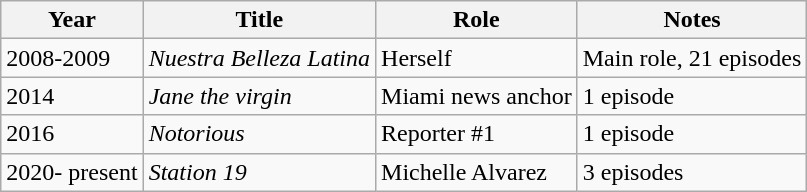<table class="wikitable sortable">
<tr>
<th>Year</th>
<th>Title</th>
<th>Role</th>
<th>Notes</th>
</tr>
<tr>
<td>2008-2009</td>
<td><em>Nuestra Belleza Latina</em></td>
<td>Herself</td>
<td>Main role, 21 episodes</td>
</tr>
<tr>
<td>2014</td>
<td><em>Jane the virgin</em></td>
<td>Miami news anchor</td>
<td>1 episode</td>
</tr>
<tr>
<td>2016</td>
<td><em>Notorious</em></td>
<td>Reporter #1</td>
<td>1 episode</td>
</tr>
<tr>
<td>2020- present</td>
<td><em>Station 19</em></td>
<td>Michelle Alvarez</td>
<td>3 episodes</td>
</tr>
</table>
